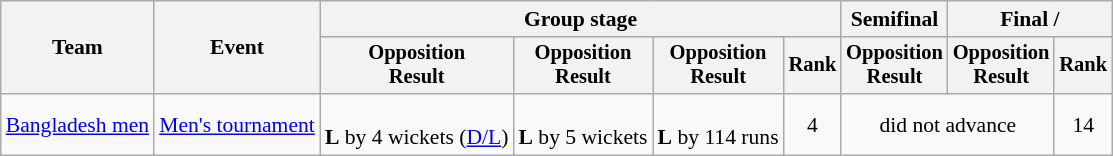<table class=wikitable style=font-size:90%>
<tr>
<th rowspan=2>Team</th>
<th rowspan=2>Event</th>
<th colspan=4>Group stage</th>
<th>Semifinal</th>
<th colspan=2>Final / </th>
</tr>
<tr style=font-size:95%>
<th>Opposition<br>Result</th>
<th>Opposition<br>Result</th>
<th>Opposition<br>Result</th>
<th>Rank</th>
<th>Opposition<br>Result</th>
<th>Opposition<br>Result</th>
<th>Rank</th>
</tr>
<tr align=center>
<td align=left><a href='#'>Bangladesh men</a></td>
<td align=left><a href='#'>Men's tournament</a></td>
<td><br> <strong>L</strong> by 4 wickets (<a href='#'>D/L</a>)</td>
<td><br> <strong>L</strong> by 5 wickets</td>
<td><br> <strong>L</strong> by 114 runs</td>
<td>4</td>
<td colspan=2>did not advance</td>
<td>14</td>
</tr>
</table>
